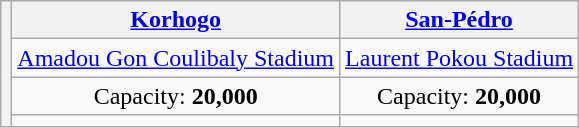<table class="wikitable" style="text-align:center;amrgin:1em auto;">
<tr>
<th rowspan="4"></th>
<th><a href='#'>Korhogo</a></th>
<th><a href='#'>San-Pédro</a></th>
</tr>
<tr>
<td><a href='#'>Amadou Gon Coulibaly Stadium</a></td>
<td><a href='#'>Laurent Pokou Stadium</a></td>
</tr>
<tr>
<td>Capacity: <strong>20,000</strong></td>
<td>Capacity: <strong>20,000</strong></td>
</tr>
<tr>
<td></td>
<td></td>
</tr>
</table>
